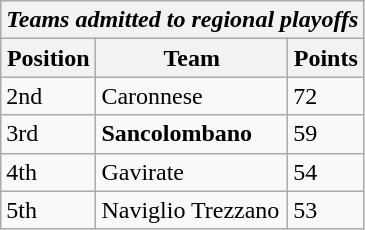<table class="wikitable">
<tr>
<th colspan="3"><em>Teams admitted to regional playoffs</em></th>
</tr>
<tr>
<th>Position</th>
<th>Team</th>
<th>Points</th>
</tr>
<tr>
<td>2nd</td>
<td>Caronnese</td>
<td>72</td>
</tr>
<tr>
<td>3rd</td>
<td><strong>Sancolombano</strong></td>
<td>59</td>
</tr>
<tr>
<td>4th</td>
<td>Gavirate</td>
<td>54</td>
</tr>
<tr>
<td>5th</td>
<td>Naviglio Trezzano</td>
<td>53</td>
</tr>
</table>
